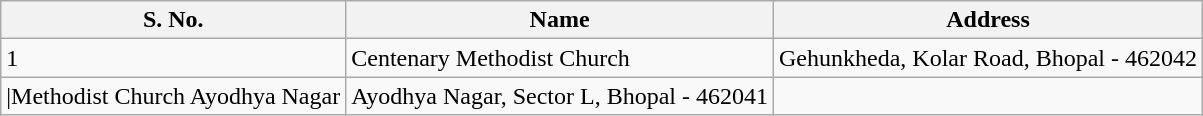<table class="wikitable">
<tr>
<th>S. No.</th>
<th>Name</th>
<th>Address</th>
</tr>
<tr>
<td>1</td>
<td>Centenary Methodist Church</td>
<td>Gehunkheda, Kolar Road, Bhopal - 462042</td>
</tr>
<tr>
<td 2>|Methodist Church Ayodhya Nagar</td>
<td>Ayodhya Nagar, Sector L, Bhopal - 462041</td>
</tr>
</table>
